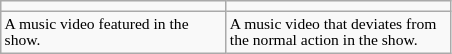<table class="wikitable" style="float:left;">
<tr>
<td></td>
<td></td>
</tr>
<tr>
<td style="font-size: 65%;" width="145px">A music video featured in the show.</td>
<td style="font-size: 65%;" width="145px">A music video that deviates from the normal action in the show.</td>
</tr>
</table>
